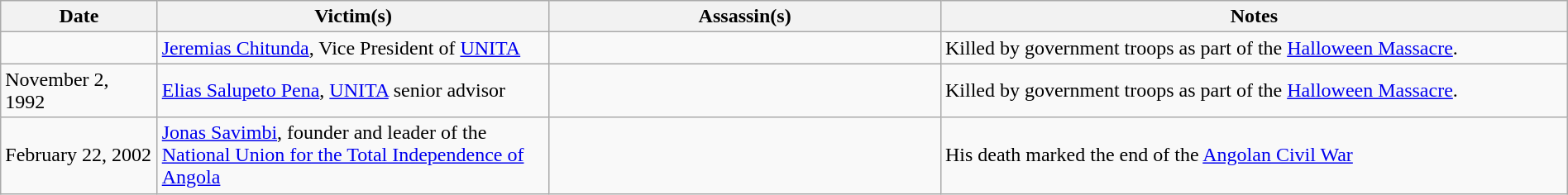<table class="wikitable sortable" style="width:100%">
<tr>
<th style="width:10%">Date</th>
<th style="width:25%">Victim(s)</th>
<th style="width:25%">Assassin(s)</th>
<th style="width:40%">Notes</th>
</tr>
<tr>
<td></td>
<td><a href='#'>Jeremias Chitunda</a>, Vice President of <a href='#'>UNITA</a></td>
<td></td>
<td>Killed by government troops as part of the <a href='#'>Halloween Massacre</a>.</td>
</tr>
<tr>
<td>November 2, 1992</td>
<td><a href='#'>Elias Salupeto Pena</a>, <a href='#'>UNITA</a> senior advisor</td>
<td></td>
<td>Killed by government troops as part of the <a href='#'>Halloween Massacre</a>.</td>
</tr>
<tr>
<td>February 22, 2002</td>
<td><a href='#'>Jonas Savimbi</a>, founder and leader of the <a href='#'>National Union for the Total Independence of Angola</a></td>
<td></td>
<td>His death marked the end of the <a href='#'>Angolan Civil War</a></td>
</tr>
</table>
